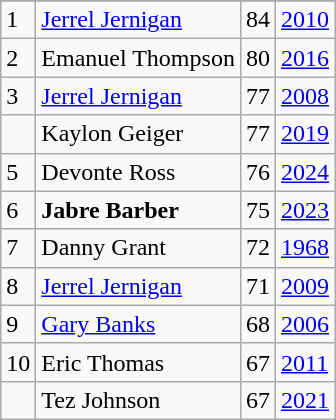<table class="wikitable">
<tr>
</tr>
<tr>
<td>1</td>
<td><a href='#'>Jerrel Jernigan</a></td>
<td>84</td>
<td><a href='#'>2010</a></td>
</tr>
<tr>
<td>2</td>
<td>Emanuel Thompson</td>
<td>80</td>
<td><a href='#'>2016</a></td>
</tr>
<tr>
<td>3</td>
<td><a href='#'>Jerrel Jernigan</a></td>
<td>77</td>
<td><a href='#'>2008</a></td>
</tr>
<tr>
<td></td>
<td>Kaylon Geiger</td>
<td>77</td>
<td><a href='#'>2019</a></td>
</tr>
<tr>
<td>5</td>
<td>Devonte Ross</td>
<td>76</td>
<td><a href='#'>2024</a></td>
</tr>
<tr>
<td>6</td>
<td><strong>Jabre Barber</strong></td>
<td>75</td>
<td><a href='#'>2023</a></td>
</tr>
<tr>
<td>7</td>
<td>Danny Grant</td>
<td>72</td>
<td><a href='#'>1968</a></td>
</tr>
<tr>
<td>8</td>
<td><a href='#'>Jerrel Jernigan</a></td>
<td>71</td>
<td><a href='#'>2009</a></td>
</tr>
<tr>
<td>9</td>
<td><a href='#'>Gary Banks</a></td>
<td>68</td>
<td><a href='#'>2006</a></td>
</tr>
<tr>
<td>10</td>
<td>Eric Thomas</td>
<td>67</td>
<td><a href='#'>2011</a></td>
</tr>
<tr>
<td></td>
<td>Tez Johnson</td>
<td>67</td>
<td><a href='#'>2021</a></td>
</tr>
</table>
